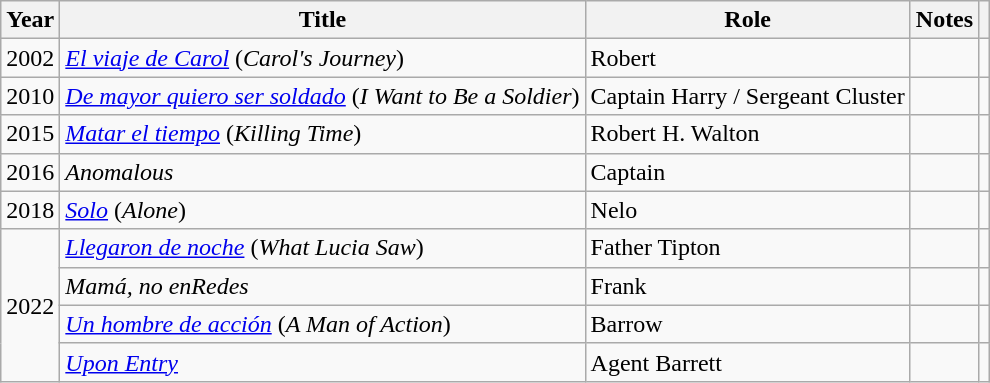<table class="wikitable sortable">
<tr>
<th>Year</th>
<th>Title</th>
<th>Role</th>
<th class="unsortable">Notes</th>
<th></th>
</tr>
<tr>
<td align = "center">2002</td>
<td><em><a href='#'>El viaje de Carol</a></em> (<em>Carol's Journey</em>)</td>
<td>Robert</td>
<td></td>
<td align = "center"></td>
</tr>
<tr>
<td align = "center">2010</td>
<td><em><a href='#'>De mayor quiero ser soldado</a></em> (<em>I Want to Be a Soldier</em>)</td>
<td>Captain Harry / Sergeant Cluster</td>
<td></td>
<td align = "center"></td>
</tr>
<tr>
<td align = "center">2015</td>
<td><em><a href='#'>Matar el tiempo</a></em> (<em>Killing Time</em>)</td>
<td>Robert H. Walton</td>
<td></td>
<td align = "center"></td>
</tr>
<tr>
<td align = "center">2016</td>
<td><em>Anomalous</em></td>
<td>Captain</td>
<td></td>
<td align = "center"></td>
</tr>
<tr>
<td align = "center">2018</td>
<td><em><a href='#'>Solo</a></em> (<em>Alone</em>)</td>
<td>Nelo</td>
<td></td>
<td align = "center"></td>
</tr>
<tr>
<td rowspan = "4" align = "center">2022</td>
<td><em><a href='#'>Llegaron de noche</a></em> (<em>What Lucia Saw</em>)</td>
<td>Father Tipton</td>
<td></td>
<td align = "center"></td>
</tr>
<tr>
<td><em>Mamá, no enRedes</em></td>
<td>Frank</td>
<td></td>
<td align = "center"></td>
</tr>
<tr>
<td><em><a href='#'>Un hombre de acción</a></em> (<em>A Man of Action</em>)</td>
<td>Barrow</td>
<td></td>
<td align = "center"></td>
</tr>
<tr>
<td><em><a href='#'>Upon Entry</a></em></td>
<td>Agent Barrett</td>
<td></td>
<td align = "center"></td>
</tr>
</table>
